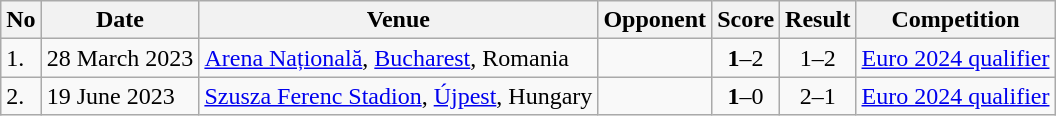<table class="wikitable" style="font-size:100%;">
<tr>
<th>No</th>
<th>Date</th>
<th>Venue</th>
<th>Opponent</th>
<th>Score</th>
<th>Result</th>
<th>Competition</th>
</tr>
<tr>
<td>1.</td>
<td>28 March 2023</td>
<td><a href='#'>Arena Națională</a>, <a href='#'>Bucharest</a>, Romania</td>
<td></td>
<td align=center><strong>1</strong>–2</td>
<td align=center>1–2</td>
<td><a href='#'> Euro 2024 qualifier</a></td>
</tr>
<tr>
<td>2.</td>
<td>19 June 2023</td>
<td><a href='#'>Szusza Ferenc Stadion</a>, <a href='#'>Újpest</a>, Hungary</td>
<td></td>
<td align=center><strong>1</strong>–0</td>
<td align=center>2–1</td>
<td><a href='#'> Euro 2024 qualifier</a></td>
</tr>
</table>
